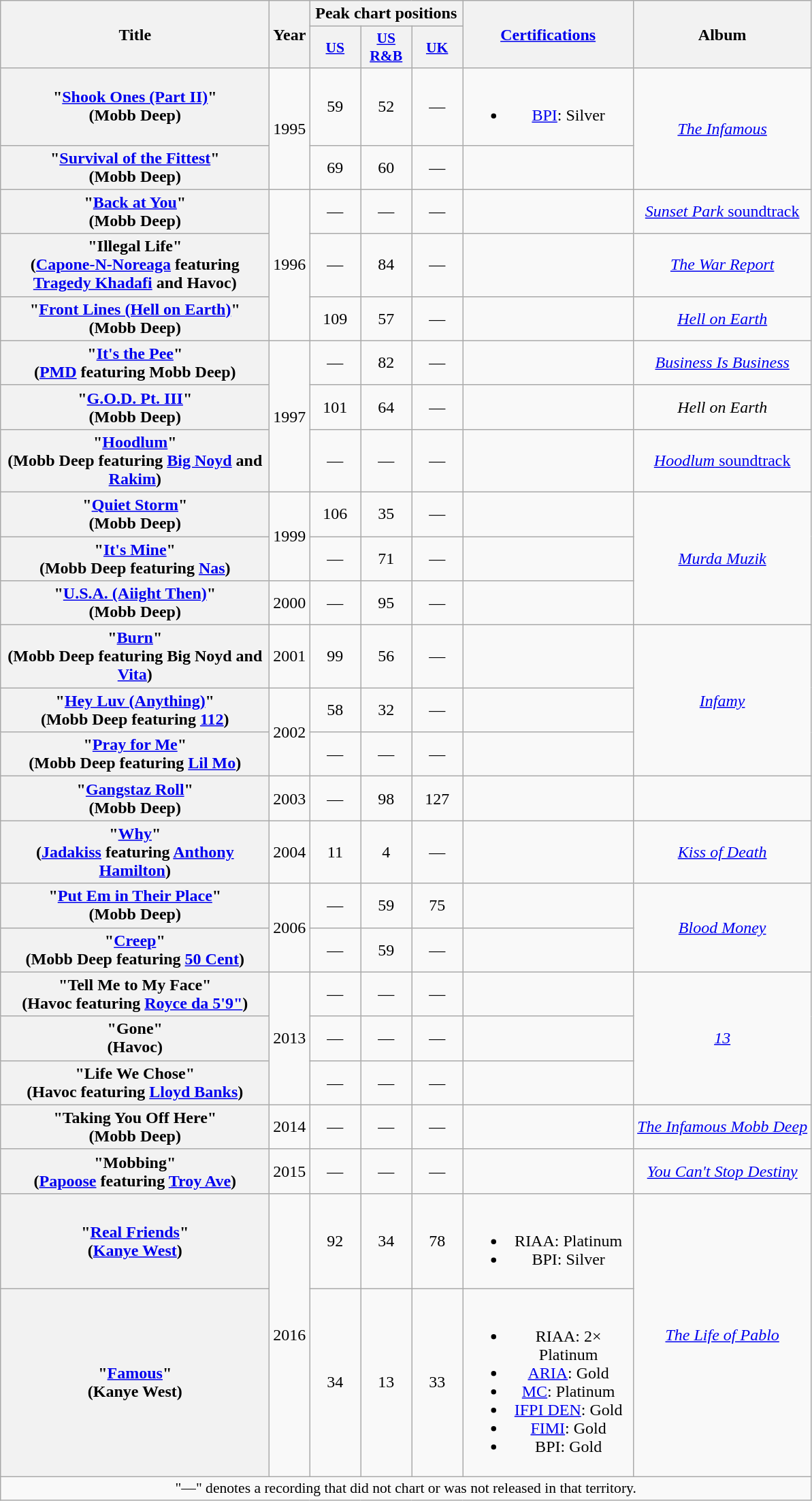<table class="wikitable plainrowheaders" style="text-align:center;" border="1">
<tr>
<th scope="col" rowspan="2" style="width:16em;">Title</th>
<th scope="col" rowspan="2">Year</th>
<th scope="col" colspan="3">Peak chart positions</th>
<th scope="col" rowspan="2" style="width:10em;"><a href='#'>Certifications</a></th>
<th scope="col" rowspan="2">Album</th>
</tr>
<tr>
<th scope="col" style="width:3em;font-size:90%;"><a href='#'>US</a></th>
<th scope="col" style="width:3em;font-size:90%;"><a href='#'>US R&B</a></th>
<th scope="col" style="width:3em;font-size:90%;"><a href='#'>UK</a></th>
</tr>
<tr>
<th scope="row">"<a href='#'>Shook Ones (Part II)</a>"<br><span>(Mobb Deep)</span></th>
<td rowspan="2">1995</td>
<td>59</td>
<td>52</td>
<td>—</td>
<td><br><ul><li><a href='#'>BPI</a>: Silver</li></ul></td>
<td rowspan="2"><em><a href='#'>The Infamous</a></em></td>
</tr>
<tr>
<th scope="row">"<a href='#'>Survival of the Fittest</a>"<br><span>(Mobb Deep)</span></th>
<td>69</td>
<td>60</td>
<td>—</td>
<td></td>
</tr>
<tr>
<th scope="row">"<a href='#'>Back at You</a>"<br><span>(Mobb Deep)</span></th>
<td rowspan="3">1996</td>
<td>—</td>
<td>—</td>
<td>—</td>
<td></td>
<td><a href='#'><em>Sunset Park</em> soundtrack</a></td>
</tr>
<tr>
<th scope="row">"Illegal Life"<br><span>(<a href='#'>Capone-N-Noreaga</a> featuring <a href='#'>Tragedy Khadafi</a> and Havoc)</span></th>
<td>—</td>
<td>84</td>
<td>—</td>
<td></td>
<td><em><a href='#'>The War Report</a></em></td>
</tr>
<tr>
<th scope="row">"<a href='#'>Front Lines (Hell on Earth)</a>"<br><span>(Mobb Deep)</span></th>
<td>109</td>
<td>57</td>
<td>—</td>
<td></td>
<td><em><a href='#'>Hell on Earth</a></em></td>
</tr>
<tr>
<th scope="row">"<a href='#'>It's the Pee</a>"<br><span>(<a href='#'>PMD</a> featuring Mobb Deep)</span></th>
<td rowspan="3">1997</td>
<td>—</td>
<td>82</td>
<td>—</td>
<td></td>
<td><em><a href='#'>Business Is Business</a></em></td>
</tr>
<tr>
<th scope="row">"<a href='#'>G.O.D. Pt. III</a>"<br><span>(Mobb Deep)</span></th>
<td>101</td>
<td>64</td>
<td>—</td>
<td></td>
<td><em>Hell on Earth</em></td>
</tr>
<tr>
<th scope="row">"<a href='#'>Hoodlum</a>"<br><span>(Mobb Deep featuring <a href='#'>Big Noyd</a> and <a href='#'>Rakim</a>)</span></th>
<td>—</td>
<td>—</td>
<td>—</td>
<td></td>
<td><a href='#'><em>Hoodlum</em> soundtrack</a></td>
</tr>
<tr>
<th scope="row">"<a href='#'>Quiet Storm</a>"<br><span>(Mobb Deep)</span></th>
<td rowspan="2">1999</td>
<td>106</td>
<td>35</td>
<td>—</td>
<td></td>
<td rowspan="3"><em><a href='#'>Murda Muzik</a></em></td>
</tr>
<tr>
<th scope="row">"<a href='#'>It's Mine</a>"<br><span>(Mobb Deep featuring <a href='#'>Nas</a>)</span></th>
<td>—</td>
<td>71</td>
<td>—</td>
<td></td>
</tr>
<tr>
<th scope="row">"<a href='#'>U.S.A. (Aiight Then)</a>"<br><span>(Mobb Deep)</span></th>
<td>2000</td>
<td>—</td>
<td>95</td>
<td>—</td>
<td></td>
</tr>
<tr>
<th scope="row">"<a href='#'>Burn</a>"<br><span>(Mobb Deep featuring Big Noyd and <a href='#'>Vita</a>)</span></th>
<td rowspan="1">2001</td>
<td>99</td>
<td>56</td>
<td>—</td>
<td></td>
<td rowspan="3"><em><a href='#'>Infamy</a></em></td>
</tr>
<tr>
<th scope="row">"<a href='#'>Hey Luv (Anything)</a>"<br><span>(Mobb Deep featuring <a href='#'>112</a>)</span></th>
<td rowspan="2">2002</td>
<td>58</td>
<td>32</td>
<td>—</td>
<td></td>
</tr>
<tr>
<th scope="row">"<a href='#'>Pray for Me</a>"<br><span>(Mobb Deep featuring <a href='#'>Lil Mo</a>)</span></th>
<td>—</td>
<td>—</td>
<td>—</td>
<td></td>
</tr>
<tr>
<th scope="row">"<a href='#'>Gangstaz Roll</a>"<br><span>(Mobb Deep)</span></th>
<td rowspan="1">2003</td>
<td>—</td>
<td>98</td>
<td>127</td>
<td></td>
<td></td>
</tr>
<tr>
<th scope="row">"<a href='#'>Why</a>"<br><span>(<a href='#'>Jadakiss</a> featuring <a href='#'>Anthony Hamilton</a>)</span></th>
<td rowspan="1">2004</td>
<td>11</td>
<td>4</td>
<td>—</td>
<td></td>
<td><em><a href='#'>Kiss of Death</a></em></td>
</tr>
<tr>
<th scope="row">"<a href='#'>Put Em in Their Place</a>"<br><span>(Mobb Deep)</span></th>
<td rowspan="2">2006</td>
<td>—</td>
<td>59</td>
<td>75</td>
<td></td>
<td rowspan="2"><em><a href='#'>Blood Money</a></em></td>
</tr>
<tr>
<th scope="row">"<a href='#'>Creep</a>"<br><span>(Mobb Deep featuring <a href='#'>50 Cent</a>)</span></th>
<td>—</td>
<td>59</td>
<td>—</td>
<td></td>
</tr>
<tr>
<th scope="row">"Tell Me to My Face"<br><span>(Havoc featuring <a href='#'>Royce da 5'9"</a>)</span></th>
<td rowspan="3">2013</td>
<td>—</td>
<td>—</td>
<td>—</td>
<td></td>
<td rowspan="3"><em><a href='#'>13</a></em></td>
</tr>
<tr>
<th scope="row">"Gone"<br><span>(Havoc)</span></th>
<td>—</td>
<td>—</td>
<td>—</td>
<td></td>
</tr>
<tr>
<th scope="row">"Life We Chose" <br><span>(Havoc featuring <a href='#'>Lloyd Banks</a>)</span></th>
<td>—</td>
<td>—</td>
<td>—</td>
<td></td>
</tr>
<tr>
<th scope="row">"Taking You Off Here"<br><span>(Mobb Deep)</span></th>
<td rowspan="1">2014</td>
<td>—</td>
<td>—</td>
<td>—</td>
<td></td>
<td><em><a href='#'>The Infamous Mobb Deep</a></em></td>
</tr>
<tr>
<th scope="row">"Mobbing"<br><span>(<a href='#'>Papoose</a> featuring <a href='#'>Troy Ave</a>)</span></th>
<td rowspan="1">2015</td>
<td>—</td>
<td>—</td>
<td>—</td>
<td></td>
<td><em><a href='#'>You Can't Stop Destiny</a></em></td>
</tr>
<tr>
<th scope="row">"<a href='#'>Real Friends</a>"<br><span>(<a href='#'>Kanye West</a>)</span></th>
<td rowspan="2">2016</td>
<td>92</td>
<td>34</td>
<td>78</td>
<td><br><ul><li>RIAA: Platinum</li><li>BPI: Silver</li></ul></td>
<td rowspan="2"><em><a href='#'>The Life of Pablo</a></em></td>
</tr>
<tr>
<th scope="row">"<a href='#'>Famous</a>"<br><span>(Kanye West)</span></th>
<td>34</td>
<td>13</td>
<td>33</td>
<td><br><ul><li>RIAA: 2× Platinum</li><li><a href='#'>ARIA</a>: Gold</li><li><a href='#'>MC</a>: Platinum</li><li><a href='#'>IFPI DEN</a>: Gold</li><li><a href='#'>FIMI</a>: Gold</li><li>BPI: Gold</li></ul></td>
</tr>
<tr>
<td colspan="14" style="font-size:90%">"—" denotes a recording that did not chart or was not released in that territory.</td>
</tr>
</table>
